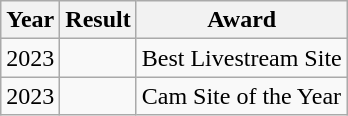<table class="wikitable">
<tr>
<th>Year</th>
<th>Result</th>
<th>Award</th>
</tr>
<tr>
<td>2023</td>
<td></td>
<td>Best Livestream Site</td>
</tr>
<tr>
<td>2023</td>
<td></td>
<td>Cam Site of the Year</td>
</tr>
</table>
